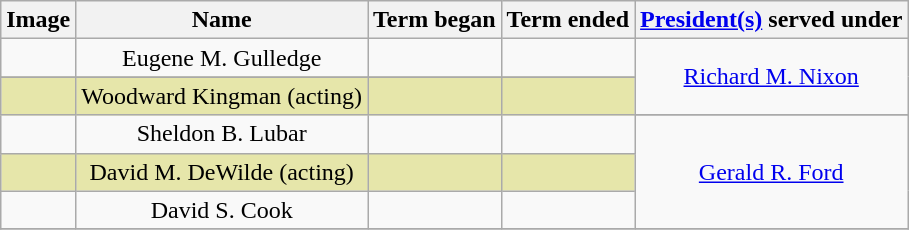<table class="wikitable" style="text-align:center">
<tr>
<th>Image</th>
<th>Name</th>
<th>Term began</th>
<th>Term ended</th>
<th><a href='#'>President(s)</a> served under</th>
</tr>
<tr>
<td></td>
<td>Eugene M. Gulledge</td>
<td></td>
<td></td>
<td rowspan=3><a href='#'>Richard M. Nixon</a></td>
</tr>
<tr>
</tr>
<tr>
<td style='background: #e6e6aa'></td>
<td style='background: #e6e6aa'>Woodward Kingman (acting)</td>
<td style='background: #e6e6aa'></td>
<td style='background: #e6e6aa'></td>
</tr>
<tr>
<td rowspan=2></td>
<td rowspan=2>Sheldon B. Lubar</td>
<td rowspan=2></td>
<td rowspan=2></td>
</tr>
<tr>
<td rowspan=3><a href='#'>Gerald R. Ford</a></td>
</tr>
<tr>
<td style='background: #e6e6aa'></td>
<td style='background: #e6e6aa'>David M. DeWilde (acting)</td>
<td style='background: #e6e6aa'></td>
<td style='background: #e6e6aa'></td>
</tr>
<tr>
<td></td>
<td>David S. Cook</td>
<td></td>
<td></td>
</tr>
<tr>
</tr>
</table>
